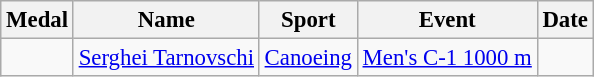<table class="wikitable sortable" style="font-size: 95%;">
<tr>
<th>Medal</th>
<th>Name</th>
<th>Sport</th>
<th>Event</th>
<th>Date</th>
</tr>
<tr>
<td></td>
<td><a href='#'>Serghei Tarnovschi</a></td>
<td><a href='#'>Canoeing</a></td>
<td><a href='#'>Men's C-1 1000 m</a></td>
<td></td>
</tr>
</table>
